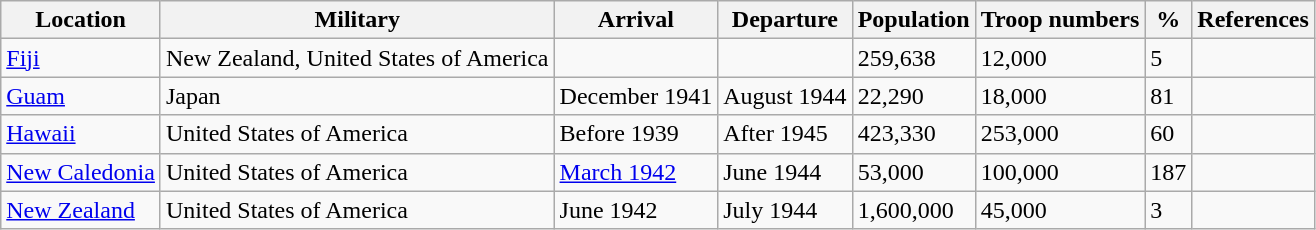<table class="wikitable sortable">
<tr>
<th>Location</th>
<th>Military</th>
<th>Arrival</th>
<th>Departure</th>
<th>Population</th>
<th>Troop numbers</th>
<th>%</th>
<th class=unsortable>References</th>
</tr>
<tr>
<td><a href='#'>Fiji</a></td>
<td>New Zealand, United States of America</td>
<td></td>
<td></td>
<td>259,638</td>
<td>12,000</td>
<td>5</td>
<td></td>
</tr>
<tr>
<td><a href='#'>Guam</a></td>
<td>Japan</td>
<td>December 1941</td>
<td>August 1944</td>
<td>22,290</td>
<td>18,000</td>
<td>81</td>
<td></td>
</tr>
<tr>
<td><a href='#'>Hawaii</a></td>
<td>United States of America</td>
<td>Before 1939</td>
<td>After 1945</td>
<td>423,330</td>
<td>253,000</td>
<td>60</td>
<td></td>
</tr>
<tr>
<td><a href='#'>New Caledonia</a></td>
<td>United States of America</td>
<td><a href='#'>March 1942</a></td>
<td>June 1944</td>
<td>53,000</td>
<td>100,000</td>
<td>187</td>
<td></td>
</tr>
<tr>
<td><a href='#'>New Zealand</a></td>
<td>United States of America</td>
<td>June 1942</td>
<td>July 1944</td>
<td>1,600,000</td>
<td>45,000</td>
<td>3</td>
<td></td>
</tr>
</table>
